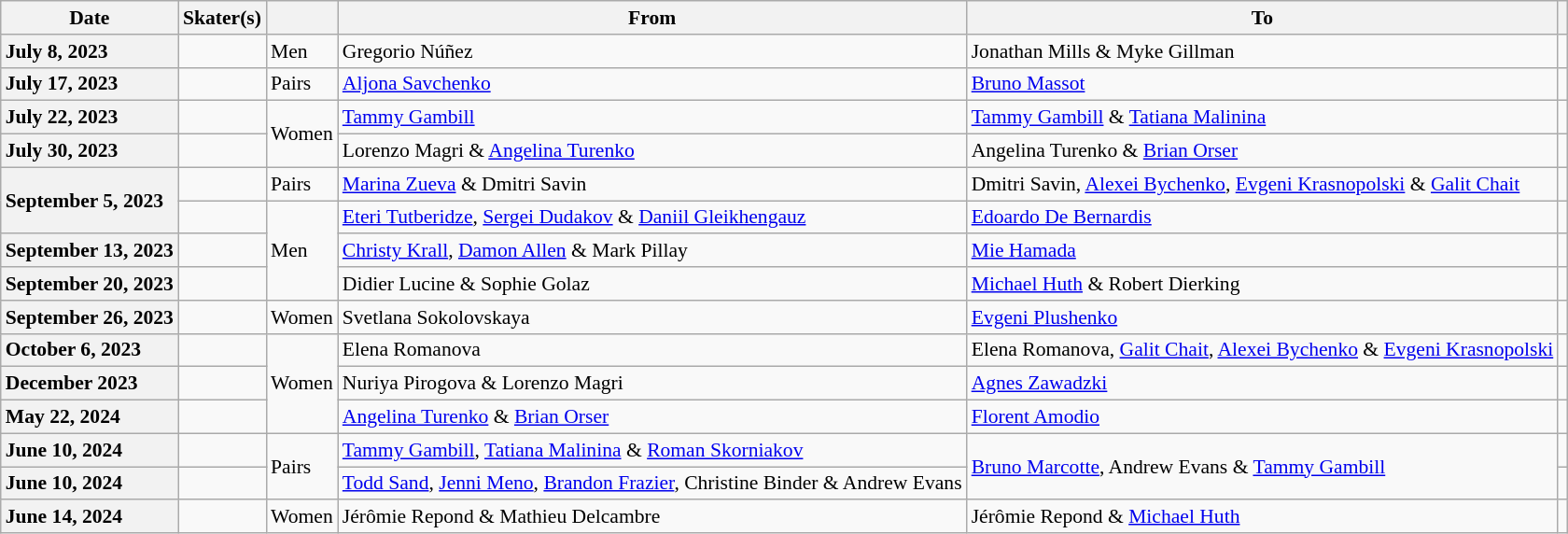<table class="wikitable unsortable" style="text-align:left; font-size:90%">
<tr>
<th scope="col">Date</th>
<th scope="col">Skater(s)</th>
<th scope="col"></th>
<th scope="col">From</th>
<th scope="col">To</th>
<th scope="col"></th>
</tr>
<tr>
<th scope="row" style="text-align:left">July 8, 2023</th>
<td></td>
<td>Men</td>
<td>Gregorio Núñez</td>
<td>Jonathan Mills & Myke Gillman</td>
<td></td>
</tr>
<tr>
<th scope="row" style="text-align:left">July 17, 2023</th>
<td></td>
<td>Pairs</td>
<td><a href='#'>Aljona Savchenko</a></td>
<td><a href='#'>Bruno Massot</a></td>
<td></td>
</tr>
<tr>
<th scope="row" style="text-align:left">July 22, 2023</th>
<td></td>
<td rowspan="2">Women</td>
<td><a href='#'>Tammy Gambill</a></td>
<td><a href='#'>Tammy Gambill</a> & <a href='#'>Tatiana Malinina</a></td>
<td></td>
</tr>
<tr>
<th scope="row" style="text-align:left">July 30, 2023</th>
<td></td>
<td>Lorenzo Magri & <a href='#'>Angelina Turenko</a></td>
<td>Angelina Turenko & <a href='#'>Brian Orser</a></td>
<td></td>
</tr>
<tr>
<th scope="row" style="text-align:left" rowspan=2>September 5, 2023</th>
<td></td>
<td>Pairs</td>
<td><a href='#'>Marina Zueva</a> & Dmitri Savin</td>
<td>Dmitri Savin, <a href='#'>Alexei Bychenko</a>, <a href='#'>Evgeni Krasnopolski</a> & <a href='#'>Galit Chait</a></td>
<td></td>
</tr>
<tr>
<td></td>
<td rowspan="3">Men</td>
<td><a href='#'>Eteri Tutberidze</a>, <a href='#'>Sergei Dudakov</a> & <a href='#'>Daniil Gleikhengauz</a></td>
<td><a href='#'>Edoardo De Bernardis</a></td>
<td></td>
</tr>
<tr>
<th scope="row" style="text-align:left">September 13, 2023</th>
<td></td>
<td><a href='#'>Christy Krall</a>, <a href='#'>Damon Allen</a> & Mark Pillay</td>
<td><a href='#'>Mie Hamada</a></td>
<td></td>
</tr>
<tr>
<th scope="row" style="text-align:left">September 20, 2023</th>
<td></td>
<td>Didier Lucine & Sophie Golaz</td>
<td><a href='#'>Michael Huth</a> & Robert Dierking</td>
<td></td>
</tr>
<tr>
<th scope="row" style="text-align:left">September 26, 2023</th>
<td></td>
<td>Women</td>
<td>Svetlana Sokolovskaya</td>
<td><a href='#'>Evgeni Plushenko</a></td>
<td></td>
</tr>
<tr>
<th scope="row" style="text-align:left">October 6, 2023</th>
<td></td>
<td rowspan="3">Women</td>
<td>Elena Romanova</td>
<td>Elena Romanova, <a href='#'>Galit Chait</a>, <a href='#'>Alexei Bychenko</a> & <a href='#'>Evgeni Krasnopolski</a></td>
<td></td>
</tr>
<tr>
<th scope="row" style="text-align:left">December 2023</th>
<td></td>
<td>Nuriya Pirogova & Lorenzo Magri</td>
<td><a href='#'>Agnes Zawadzki</a></td>
<td></td>
</tr>
<tr>
<th scope="row" style="text-align:left">May 22, 2024</th>
<td></td>
<td><a href='#'>Angelina Turenko</a> & <a href='#'>Brian Orser</a></td>
<td><a href='#'>Florent Amodio</a></td>
<td></td>
</tr>
<tr>
<th scope="row" style="text-align:left">June 10, 2024</th>
<td></td>
<td rowspan="2">Pairs</td>
<td><a href='#'>Tammy Gambill</a>, <a href='#'>Tatiana Malinina</a> & <a href='#'>Roman Skorniakov</a></td>
<td rowspan="2"><a href='#'>Bruno Marcotte</a>, Andrew Evans & <a href='#'>Tammy Gambill</a></td>
<td></td>
</tr>
<tr>
<th scope="row" style="text-align:left">June 10, 2024</th>
<td></td>
<td><a href='#'>Todd Sand</a>, <a href='#'>Jenni Meno</a>, <a href='#'>Brandon Frazier</a>, Christine Binder & Andrew Evans</td>
<td></td>
</tr>
<tr>
<th scope="row" style="text-align:left">June 14, 2024</th>
<td></td>
<td>Women</td>
<td>Jérômie Repond & Mathieu Delcambre</td>
<td>Jérômie Repond & <a href='#'>Michael Huth</a></td>
<td></td>
</tr>
</table>
